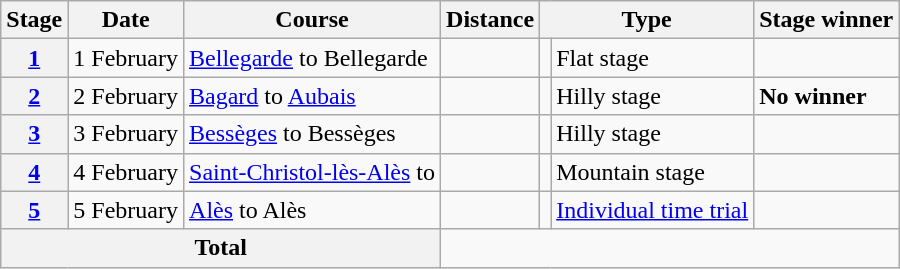<table class="wikitable">
<tr>
<th scope="col">Stage</th>
<th scope="col">Date</th>
<th scope="col">Course</th>
<th scope="col">Distance</th>
<th scope="col" colspan="2">Type</th>
<th scope="col">Stage winner</th>
</tr>
<tr>
<th scope="row"><a href='#'>1</a></th>
<td style="text-align:center;">1 February</td>
<td><a href='#'>Bellegarde</a> to Bellegarde</td>
<td style="text-align:center;"></td>
<td></td>
<td>Flat stage</td>
<td></td>
</tr>
<tr>
<th scope="row"><a href='#'>2</a></th>
<td style="text-align:center;">2 February</td>
<td><a href='#'>Bagard</a> to <a href='#'>Aubais</a></td>
<td style="text-align:center;"></td>
<td></td>
<td>Hilly stage</td>
<td><strong>No winner</strong></td>
</tr>
<tr>
<th scope="row"><a href='#'>3</a></th>
<td style="text-align:center;">3 February</td>
<td><a href='#'>Bessèges</a> to Bessèges</td>
<td style="text-align:center;"></td>
<td></td>
<td>Hilly stage</td>
<td></td>
</tr>
<tr>
<th scope="row"><a href='#'>4</a></th>
<td style="text-align:center;">4 February</td>
<td><a href='#'>Saint-Christol-lès-Alès</a> to </td>
<td style="text-align:center;"></td>
<td></td>
<td>Mountain stage</td>
<td></td>
</tr>
<tr>
<th scope="row"><a href='#'>5</a></th>
<td style="text-align:center;">5 February</td>
<td><a href='#'>Alès</a> to Alès</td>
<td style="text-align:center;"></td>
<td></td>
<td><a href='#'>Individual time trial</a></td>
<td></td>
</tr>
<tr>
<th colspan="3">Total</th>
<td colspan="4" style="text-align:center;"></td>
</tr>
</table>
